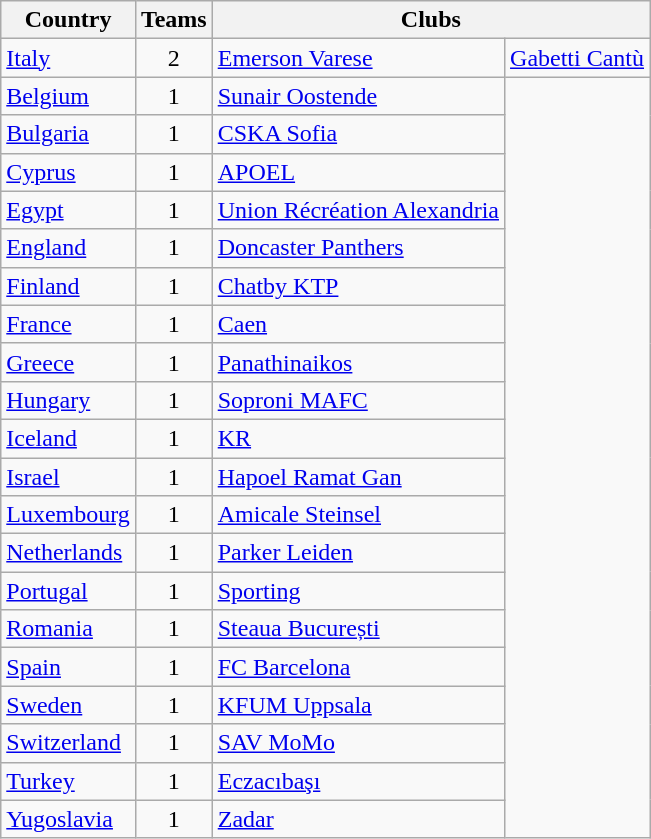<table class="wikitable" style="margin-left:0.5em;">
<tr>
<th>Country</th>
<th>Teams</th>
<th colspan=5>Clubs</th>
</tr>
<tr>
<td> <a href='#'>Italy</a></td>
<td align=center>2</td>
<td><a href='#'>Emerson Varese</a></td>
<td><a href='#'>Gabetti Cantù</a></td>
</tr>
<tr>
<td> <a href='#'>Belgium</a></td>
<td align=center>1</td>
<td><a href='#'>Sunair Oostende</a></td>
</tr>
<tr>
<td> <a href='#'>Bulgaria</a></td>
<td align=center>1</td>
<td><a href='#'>CSKA Sofia</a></td>
</tr>
<tr>
<td> <a href='#'>Cyprus</a></td>
<td align=center>1</td>
<td><a href='#'>APOEL</a></td>
</tr>
<tr>
<td> <a href='#'>Egypt</a></td>
<td align=center>1</td>
<td><a href='#'>Union Récréation Alexandria</a></td>
</tr>
<tr>
<td> <a href='#'>England</a></td>
<td align=center>1</td>
<td><a href='#'>Doncaster Panthers</a></td>
</tr>
<tr>
<td> <a href='#'>Finland</a></td>
<td align=center>1</td>
<td><a href='#'>Chatby KTP</a></td>
</tr>
<tr>
<td> <a href='#'>France</a></td>
<td align=center>1</td>
<td><a href='#'>Caen</a></td>
</tr>
<tr>
<td> <a href='#'>Greece</a></td>
<td align=center>1</td>
<td><a href='#'>Panathinaikos</a></td>
</tr>
<tr>
<td> <a href='#'>Hungary</a></td>
<td align=center>1</td>
<td><a href='#'>Soproni MAFC</a></td>
</tr>
<tr>
<td> <a href='#'>Iceland</a></td>
<td align=center>1</td>
<td><a href='#'>KR</a></td>
</tr>
<tr>
<td> <a href='#'>Israel</a></td>
<td align=center>1</td>
<td><a href='#'>Hapoel Ramat Gan</a></td>
</tr>
<tr>
<td> <a href='#'>Luxembourg</a></td>
<td align=center>1</td>
<td><a href='#'>Amicale Steinsel</a></td>
</tr>
<tr>
<td> <a href='#'>Netherlands</a></td>
<td align=center>1</td>
<td><a href='#'>Parker Leiden</a></td>
</tr>
<tr>
<td> <a href='#'>Portugal</a></td>
<td align=center>1</td>
<td><a href='#'>Sporting</a></td>
</tr>
<tr>
<td> <a href='#'>Romania</a></td>
<td align=center>1</td>
<td><a href='#'>Steaua București</a></td>
</tr>
<tr>
<td> <a href='#'>Spain</a></td>
<td align=center>1</td>
<td><a href='#'>FC Barcelona</a></td>
</tr>
<tr>
<td> <a href='#'>Sweden</a></td>
<td align=center>1</td>
<td><a href='#'>KFUM Uppsala</a></td>
</tr>
<tr>
<td> <a href='#'>Switzerland</a></td>
<td align=center>1</td>
<td><a href='#'>SAV MoMo</a></td>
</tr>
<tr>
<td> <a href='#'>Turkey</a></td>
<td align=center>1</td>
<td><a href='#'>Eczacıbaşı</a></td>
</tr>
<tr>
<td> <a href='#'>Yugoslavia</a></td>
<td align=center>1</td>
<td><a href='#'>Zadar</a></td>
</tr>
</table>
